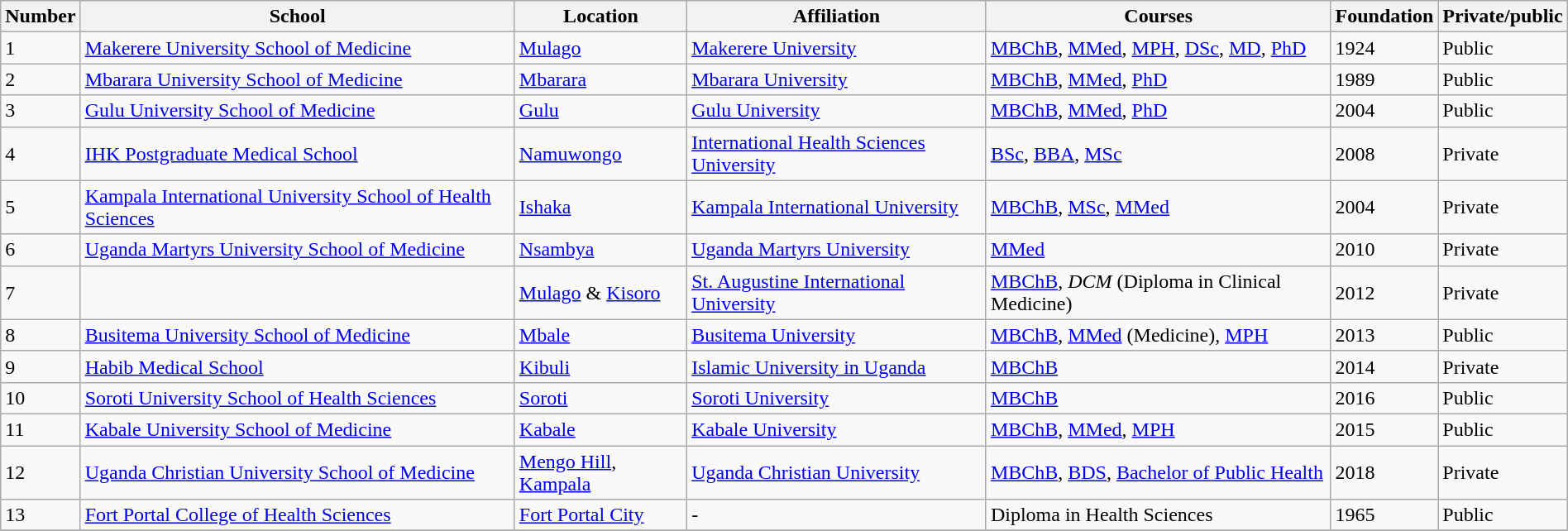<table class="wikitable sortable" style="margin-left:auto;margin-right:auto">
<tr>
<th style="width:2em;">Number</th>
<th>School</th>
<th>Location</th>
<th>Affiliation</th>
<th>Courses</th>
<th>Foundation</th>
<th>Private/public</th>
</tr>
<tr>
<td>1</td>
<td><a href='#'>Makerere University School of Medicine</a></td>
<td><a href='#'>Mulago</a></td>
<td><a href='#'>Makerere University</a></td>
<td><a href='#'>MBChB</a>, <a href='#'>MMed</a>, <a href='#'>MPH</a>, <a href='#'>DSc</a>, <a href='#'>MD</a>, <a href='#'>PhD</a></td>
<td>1924</td>
<td>Public</td>
</tr>
<tr>
<td>2</td>
<td><a href='#'>Mbarara University School of Medicine</a></td>
<td><a href='#'>Mbarara</a></td>
<td><a href='#'>Mbarara University</a></td>
<td><a href='#'>MBChB</a>, <a href='#'>MMed</a>, <a href='#'>PhD</a></td>
<td>1989</td>
<td>Public</td>
</tr>
<tr>
<td>3</td>
<td><a href='#'>Gulu University School of Medicine</a></td>
<td><a href='#'>Gulu</a></td>
<td><a href='#'>Gulu University</a></td>
<td><a href='#'>MBChB</a>, <a href='#'>MMed</a>, <a href='#'>PhD</a></td>
<td>2004</td>
<td>Public</td>
</tr>
<tr>
<td>4</td>
<td><a href='#'>IHK Postgraduate Medical School</a></td>
<td><a href='#'>Namuwongo</a></td>
<td><a href='#'>International Health Sciences University</a></td>
<td><a href='#'>BSc</a>, <a href='#'>BBA</a>, <a href='#'>MSc</a></td>
<td>2008</td>
<td>Private</td>
</tr>
<tr>
<td>5</td>
<td><a href='#'>Kampala International University School of Health Sciences</a></td>
<td><a href='#'>Ishaka</a></td>
<td><a href='#'>Kampala International University</a></td>
<td><a href='#'>MBChB</a>, <a href='#'>MSc</a>, <a href='#'>MMed</a></td>
<td>2004</td>
<td>Private</td>
</tr>
<tr>
<td>6</td>
<td><a href='#'>Uganda Martyrs University School of Medicine</a></td>
<td><a href='#'>Nsambya</a></td>
<td><a href='#'>Uganda Martyrs University</a></td>
<td><a href='#'>MMed</a></td>
<td>2010</td>
<td>Private</td>
</tr>
<tr>
<td>7</td>
<td></td>
<td><a href='#'>Mulago</a> & <a href='#'>Kisoro</a></td>
<td><a href='#'>St. Augustine International University</a></td>
<td><a href='#'>MBChB</a>, <em>DCM</em> (Diploma in Clinical Medicine)</td>
<td>2012</td>
<td>Private</td>
</tr>
<tr>
<td>8</td>
<td><a href='#'>Busitema University School of Medicine</a></td>
<td><a href='#'>Mbale</a></td>
<td><a href='#'>Busitema University</a></td>
<td><a href='#'>MBChB</a>, <a href='#'>MMed</a> (Medicine), <a href='#'>MPH</a></td>
<td>2013</td>
<td>Public</td>
</tr>
<tr>
<td>9</td>
<td><a href='#'>Habib Medical School</a></td>
<td><a href='#'>Kibuli</a></td>
<td><a href='#'>Islamic University in Uganda</a></td>
<td><a href='#'>MBChB</a></td>
<td>2014</td>
<td>Private</td>
</tr>
<tr>
<td>10</td>
<td><a href='#'>Soroti University School of Health Sciences</a></td>
<td><a href='#'>Soroti</a></td>
<td><a href='#'>Soroti University</a></td>
<td><a href='#'>MBChB</a></td>
<td>2016</td>
<td>Public</td>
</tr>
<tr>
<td>11</td>
<td><a href='#'>Kabale University School of Medicine</a></td>
<td><a href='#'>Kabale</a></td>
<td><a href='#'>Kabale University</a></td>
<td><a href='#'>MBChB</a>, <a href='#'>MMed</a>, <a href='#'>MPH</a></td>
<td>2015</td>
<td>Public</td>
</tr>
<tr>
<td>12</td>
<td><a href='#'>Uganda Christian University School of Medicine</a></td>
<td><a href='#'>Mengo Hill</a>, <a href='#'>Kampala</a></td>
<td><a href='#'>Uganda Christian University</a></td>
<td><a href='#'>MBChB</a>, <a href='#'>BDS</a>, <a href='#'>Bachelor of Public Health</a></td>
<td>2018</td>
<td>Private</td>
</tr>
<tr>
<td>13</td>
<td><a href='#'>Fort Portal College of Health Sciences</a></td>
<td><a href='#'>Fort Portal City</a></td>
<td>-</td>
<td>Diploma in Health Sciences</td>
<td>1965</td>
<td>Public</td>
</tr>
<tr>
</tr>
</table>
